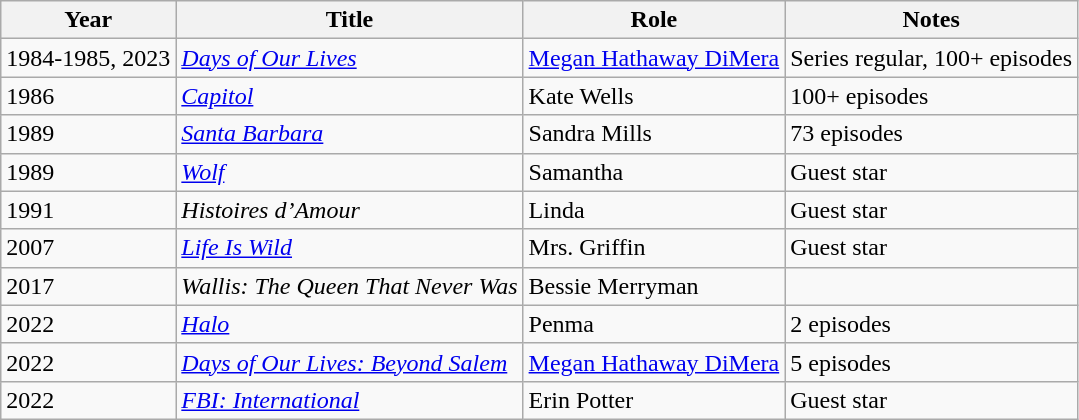<table class="wikitable sortable">
<tr>
<th>Year</th>
<th>Title</th>
<th>Role</th>
<th class="unsortable">Notes</th>
</tr>
<tr>
<td>1984-1985, 2023</td>
<td><em><a href='#'>Days of Our Lives</a></em></td>
<td><a href='#'>Megan Hathaway DiMera</a></td>
<td>Series regular, 100+ episodes</td>
</tr>
<tr>
<td>1986</td>
<td><em><a href='#'>Capitol</a></em></td>
<td>Kate Wells</td>
<td>100+ episodes</td>
</tr>
<tr>
<td>1989</td>
<td><em><a href='#'>Santa Barbara</a></em></td>
<td>Sandra Mills</td>
<td>73 episodes</td>
</tr>
<tr>
<td>1989</td>
<td><em><a href='#'>Wolf</a></em></td>
<td>Samantha</td>
<td>Guest star</td>
</tr>
<tr>
<td>1991</td>
<td><em>Histoires d’Amour</em></td>
<td>Linda</td>
<td>Guest star</td>
</tr>
<tr>
<td>2007</td>
<td><em><a href='#'>Life Is Wild</a></em></td>
<td>Mrs. Griffin</td>
<td>Guest star</td>
</tr>
<tr>
<td>2017</td>
<td><em>Wallis: The Queen That Never Was</em></td>
<td>Bessie Merryman</td>
<td></td>
</tr>
<tr>
<td>2022</td>
<td><em><a href='#'>Halo</a></em></td>
<td>Penma</td>
<td>2 episodes</td>
</tr>
<tr>
<td>2022</td>
<td><em><a href='#'>Days of Our Lives: Beyond Salem</a></em></td>
<td><a href='#'>Megan Hathaway DiMera</a></td>
<td>5 episodes</td>
</tr>
<tr>
<td>2022</td>
<td><em><a href='#'>FBI: International</a></em></td>
<td>Erin Potter</td>
<td>Guest star</td>
</tr>
</table>
